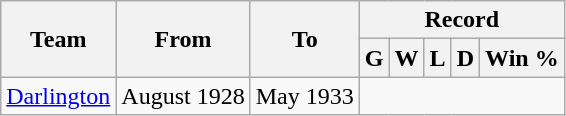<table class="wikitable" style="text-align:left">
<tr>
<th rowspan="2">Team</th>
<th rowspan="2">From</th>
<th rowspan="2">To</th>
<th colspan="5">Record</th>
</tr>
<tr>
<th>G</th>
<th>W</th>
<th>L</th>
<th>D</th>
<th>Win %</th>
</tr>
<tr>
<td><a href='#'>Darlington</a></td>
<td>August 1928</td>
<td>May 1933<br></td>
</tr>
</table>
